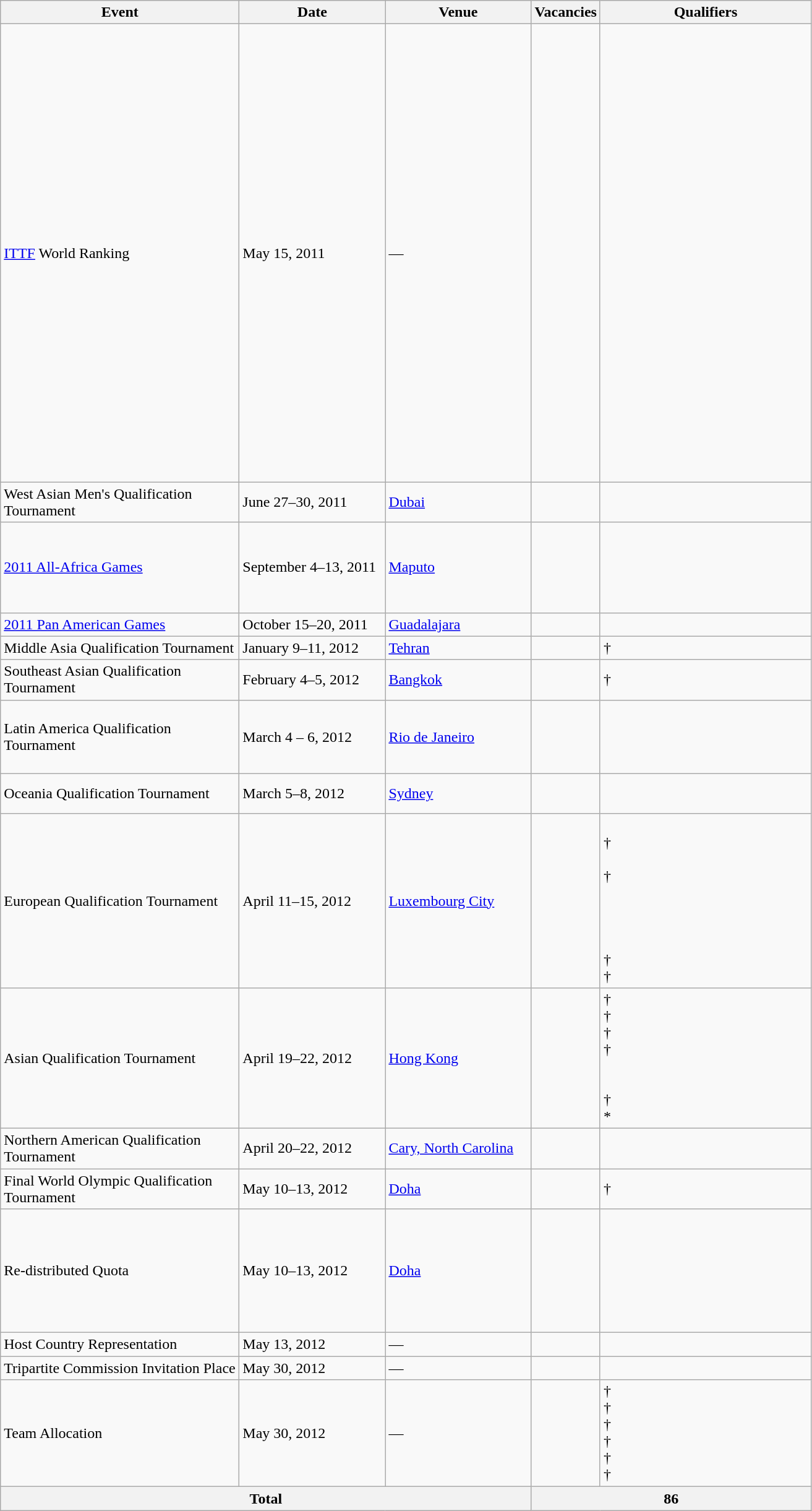<table class="wikitable" style="text-align:left; font-size:100%">
<tr>
<th width=250>Event</th>
<th width=150>Date</th>
<th width=150>Venue</th>
<th width=50>Vacancies</th>
<th width=220>Qualifiers</th>
</tr>
<tr>
<td><a href='#'>ITTF</a> World Ranking</td>
<td>May 15, 2011</td>
<td>—</td>
<td></td>
<td><br><br><br><br><br><br><br><br><br><br><br><br><br><br><br><br><br><br><br><br><br><br><br><br><br><br><br></td>
</tr>
<tr>
<td>West Asian Men's Qualification Tournament</td>
<td>June 27–30, 2011</td>
<td> <a href='#'>Dubai</a></td>
<td></td>
<td></td>
</tr>
<tr>
<td><a href='#'>2011 All-Africa Games</a></td>
<td>September 4–13, 2011</td>
<td> <a href='#'>Maputo</a></td>
<td></td>
<td><br><br><br><br><br></td>
</tr>
<tr>
<td><a href='#'>2011 Pan American Games</a></td>
<td>October 15–20, 2011</td>
<td> <a href='#'>Guadalajara</a></td>
<td></td>
<td></td>
</tr>
<tr>
<td>Middle Asia Qualification Tournament</td>
<td>January 9–11, 2012</td>
<td> <a href='#'>Tehran</a></td>
<td></td>
<td>†</td>
</tr>
<tr>
<td>Southeast Asian Qualification Tournament</td>
<td>February 4–5, 2012</td>
<td> <a href='#'>Bangkok</a></td>
<td></td>
<td>†</td>
</tr>
<tr>
<td>Latin America Qualification Tournament</td>
<td>March 4 – 6, 2012</td>
<td> <a href='#'>Rio de Janeiro</a></td>
<td></td>
<td><br><br><br><br></td>
</tr>
<tr>
<td>Oceania Qualification Tournament</td>
<td>March 5–8, 2012</td>
<td> <a href='#'>Sydney</a></td>
<td></td>
<td><br><br></td>
</tr>
<tr>
<td>European Qualification Tournament</td>
<td>April 11–15, 2012</td>
<td> <a href='#'>Luxembourg City</a></td>
<td></td>
<td><br>†<br><br>†<br><br><br><br><br>†<br>†<br></td>
</tr>
<tr>
<td>Asian Qualification Tournament</td>
<td>April 19–22, 2012</td>
<td> <a href='#'>Hong Kong</a></td>
<td></td>
<td>†<br>†<br>†<br>†<br><br><br>†<br>*</td>
</tr>
<tr>
<td>Northern American Qualification Tournament</td>
<td>April 20–22, 2012</td>
<td> <a href='#'>Cary, North Carolina</a></td>
<td></td>
<td><br><br></td>
</tr>
<tr>
<td>Final World Olympic Qualification Tournament</td>
<td>May 10–13, 2012</td>
<td> <a href='#'>Doha</a></td>
<td></td>
<td>†<br></td>
</tr>
<tr>
<td>Re-distributed Quota</td>
<td>May 10–13, 2012</td>
<td> <a href='#'>Doha</a></td>
<td></td>
<td><br><br><br><br><br><br><br></td>
</tr>
<tr>
<td>Host Country Representation</td>
<td>May 13, 2012</td>
<td>—</td>
<td></td>
<td></td>
</tr>
<tr>
<td>Tripartite Commission Invitation Place</td>
<td>May 30, 2012</td>
<td>—</td>
<td></td>
<td></td>
</tr>
<tr>
<td>Team Allocation</td>
<td>May 30, 2012</td>
<td>—</td>
<td></td>
<td>†<br>†<br>†<br>†<br>†<br>†</td>
</tr>
<tr>
<th colspan=3>Total</th>
<th colspan=2>86</th>
</tr>
</table>
